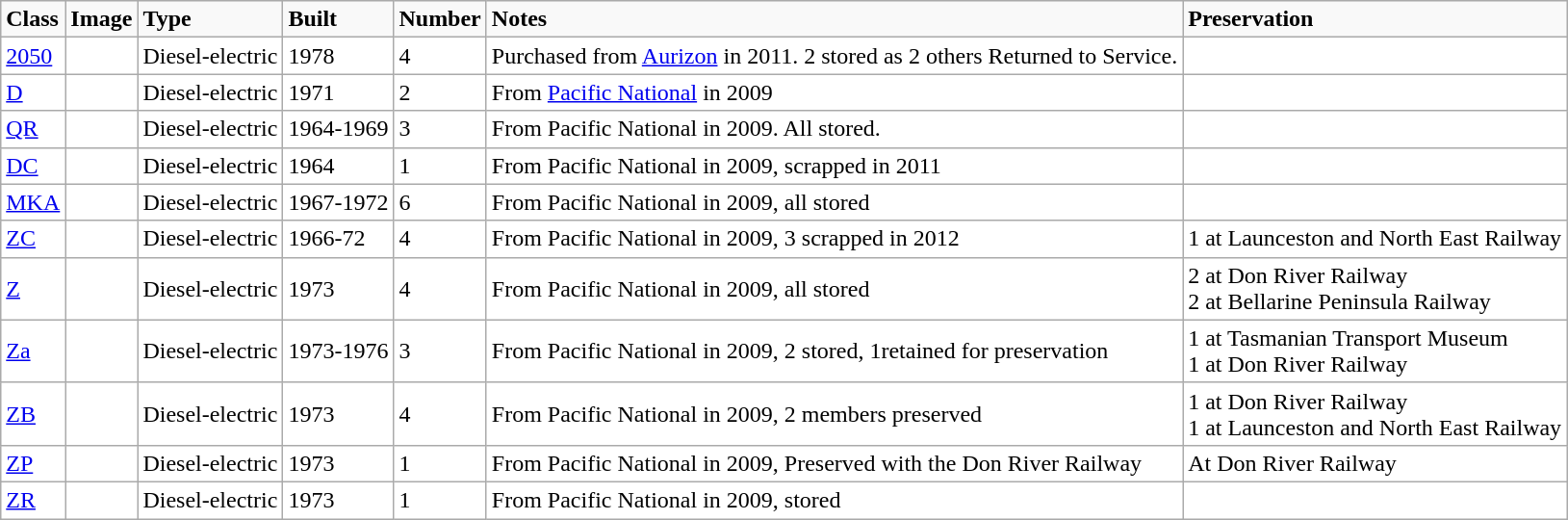<table class="wikitable sortable">
<tr style="background:#f9f9f9;">
<td><strong>Class</strong></td>
<td><strong>Image</strong></td>
<td><strong>Type</strong></td>
<td><strong>Built</strong></td>
<td><strong>Number</strong></td>
<td><strong>Notes</strong></td>
<td><strong>Preservation</strong></td>
</tr>
<tr bgcolor="#FFFFFF">
<td><a href='#'>2050</a></td>
<td></td>
<td>Diesel-electric</td>
<td>1978</td>
<td>4</td>
<td>Purchased from <a href='#'>Aurizon</a> in 2011. 2 stored as 2 others Returned to Service.</td>
<td></td>
</tr>
<tr bgcolor="#FFFFFF">
<td><a href='#'>D</a></td>
<td></td>
<td>Diesel-electric</td>
<td>1971</td>
<td>2</td>
<td>From <a href='#'>Pacific National</a> in 2009</td>
<td></td>
</tr>
<tr bgcolor="#FFFFFF">
<td><a href='#'>QR</a></td>
<td></td>
<td>Diesel-electric</td>
<td>1964-1969</td>
<td>3</td>
<td>From Pacific National in 2009. All stored.</td>
<td></td>
</tr>
<tr bgcolor="#FFFFFF">
<td><a href='#'>DC</a></td>
<td></td>
<td>Diesel-electric</td>
<td>1964</td>
<td>1</td>
<td>From Pacific National in 2009, scrapped in 2011</td>
<td></td>
</tr>
<tr bgcolor="#FFFFFF">
<td><a href='#'>MKA</a></td>
<td></td>
<td>Diesel-electric</td>
<td>1967-1972</td>
<td>6</td>
<td>From Pacific National in 2009, all stored</td>
<td></td>
</tr>
<tr bgcolor="#FFFFFF">
<td><a href='#'>ZC</a></td>
<td></td>
<td>Diesel-electric</td>
<td>1966-72</td>
<td>4</td>
<td>From Pacific National in 2009, 3 scrapped in 2012</td>
<td>1 at Launceston and North East Railway</td>
</tr>
<tr bgcolor="#FFFFFF">
<td><a href='#'>Z</a></td>
<td></td>
<td>Diesel-electric</td>
<td>1973</td>
<td>4</td>
<td>From Pacific National in 2009, all stored</td>
<td>2 at Don River Railway<br>2 at Bellarine Peninsula Railway</td>
</tr>
<tr bgcolor="#FFFFFF">
<td><a href='#'>Za</a></td>
<td></td>
<td>Diesel-electric</td>
<td>1973-1976</td>
<td>3</td>
<td>From Pacific National in 2009, 2 stored, 1retained for preservation</td>
<td>1 at Tasmanian Transport Museum<br>1 at Don River Railway</td>
</tr>
<tr bgcolor="#FFFFFF">
<td><a href='#'>ZB</a></td>
<td></td>
<td>Diesel-electric</td>
<td>1973</td>
<td>4</td>
<td>From Pacific National in 2009, 2 members preserved</td>
<td>1 at Don River Railway<br>1 at Launceston and North East Railway</td>
</tr>
<tr bgcolor="#FFFFFF">
<td><a href='#'>ZP</a></td>
<td></td>
<td>Diesel-electric</td>
<td>1973</td>
<td>1</td>
<td>From Pacific National in 2009, Preserved with the Don River Railway</td>
<td>At Don River Railway</td>
</tr>
<tr bgcolor="#FFFFFF">
<td><a href='#'>ZR</a></td>
<td></td>
<td>Diesel-electric</td>
<td>1973</td>
<td>1</td>
<td>From Pacific National in 2009, stored</td>
<td></td>
</tr>
</table>
